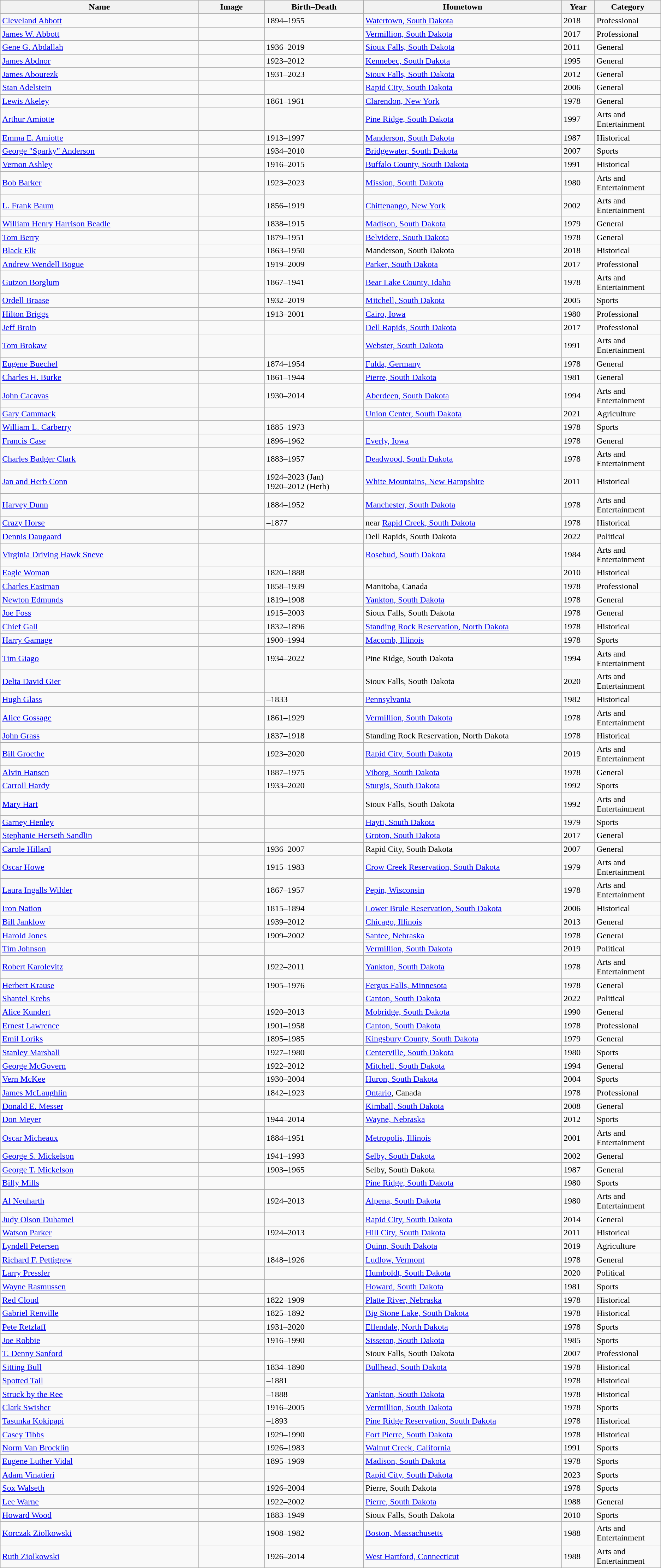<table class="wikitable sortable">
<tr>
<th scope="col" style="width:30%;">Name</th>
<th scope="col" style="width:100px;" class="unsortable">Image</th>
<th scope="col" style="width:15%;">Birth–Death</th>
<th scope="col" style="width:30%;">Hometown</th>
<th scope="col" style="width:5%;">Year</th>
<th scope="col" style="width:10%;">Category</th>
</tr>
<tr>
<td><a href='#'>Cleveland Abbott</a></td>
<td></td>
<td>1894–1955</td>
<td><a href='#'>Watertown, South Dakota</a></td>
<td>2018</td>
<td>Professional</td>
</tr>
<tr>
<td><a href='#'>James W. Abbott</a></td>
<td></td>
<td></td>
<td><a href='#'>Vermillion, South Dakota</a></td>
<td>2017</td>
<td>Professional</td>
</tr>
<tr>
<td><a href='#'>Gene G. Abdallah</a></td>
<td></td>
<td>1936–2019</td>
<td><a href='#'>Sioux Falls, South Dakota</a></td>
<td>2011</td>
<td>General</td>
</tr>
<tr>
<td><a href='#'>James Abdnor</a></td>
<td></td>
<td>1923–2012</td>
<td><a href='#'>Kennebec, South Dakota</a></td>
<td>1995</td>
<td>General</td>
</tr>
<tr>
<td><a href='#'>James Abourezk</a></td>
<td></td>
<td>1931–2023</td>
<td><a href='#'>Sioux Falls, South Dakota</a></td>
<td>2012</td>
<td>General</td>
</tr>
<tr>
<td><a href='#'>Stan Adelstein</a></td>
<td></td>
<td></td>
<td><a href='#'>Rapid City, South Dakota</a></td>
<td>2006</td>
<td>General</td>
</tr>
<tr>
<td><a href='#'>Lewis Akeley</a></td>
<td></td>
<td>1861–1961</td>
<td><a href='#'>Clarendon, New York</a></td>
<td>1978</td>
<td>General</td>
</tr>
<tr>
<td><a href='#'>Arthur Amiotte</a></td>
<td></td>
<td></td>
<td><a href='#'>Pine Ridge, South Dakota</a></td>
<td>1997</td>
<td>Arts and Entertainment</td>
</tr>
<tr>
<td><a href='#'>Emma E. Amiotte</a></td>
<td></td>
<td>1913–1997</td>
<td><a href='#'>Manderson, South Dakota</a></td>
<td>1987</td>
<td>Historical</td>
</tr>
<tr>
<td><a href='#'>George "Sparky" Anderson</a></td>
<td></td>
<td>1934–2010</td>
<td><a href='#'>Bridgewater, South Dakota</a></td>
<td>2007</td>
<td>Sports</td>
</tr>
<tr>
<td><a href='#'>Vernon Ashley</a></td>
<td></td>
<td>1916–2015</td>
<td><a href='#'>Buffalo County, South Dakota</a></td>
<td>1991</td>
<td>Historical</td>
</tr>
<tr>
<td><a href='#'>Bob Barker</a></td>
<td></td>
<td>1923–2023</td>
<td><a href='#'>Mission, South Dakota</a></td>
<td>1980</td>
<td>Arts and Entertainment</td>
</tr>
<tr>
<td><a href='#'>L. Frank Baum</a></td>
<td></td>
<td>1856–1919</td>
<td><a href='#'>Chittenango, New York</a></td>
<td>2002</td>
<td>Arts and Entertainment</td>
</tr>
<tr>
<td><a href='#'>William Henry Harrison Beadle</a></td>
<td></td>
<td>1838–1915</td>
<td><a href='#'>Madison, South Dakota</a></td>
<td>1979</td>
<td>General</td>
</tr>
<tr>
<td><a href='#'>Tom Berry</a></td>
<td></td>
<td>1879–1951</td>
<td><a href='#'>Belvidere, South Dakota</a></td>
<td>1978</td>
<td>General</td>
</tr>
<tr>
<td><a href='#'>Black Elk</a></td>
<td></td>
<td>1863–1950</td>
<td>Manderson, South Dakota</td>
<td>2018</td>
<td>Historical</td>
</tr>
<tr>
<td><a href='#'>Andrew Wendell Bogue</a></td>
<td></td>
<td>1919–2009</td>
<td><a href='#'>Parker, South Dakota</a></td>
<td>2017</td>
<td>Professional</td>
</tr>
<tr>
<td><a href='#'>Gutzon Borglum</a></td>
<td></td>
<td>1867–1941</td>
<td><a href='#'>Bear Lake County, Idaho</a></td>
<td>1978</td>
<td>Arts and Entertainment</td>
</tr>
<tr>
<td><a href='#'>Ordell Braase</a></td>
<td></td>
<td>1932–2019</td>
<td><a href='#'>Mitchell, South Dakota</a></td>
<td>2005</td>
<td>Sports</td>
</tr>
<tr>
<td><a href='#'>Hilton Briggs</a></td>
<td></td>
<td>1913–2001</td>
<td><a href='#'>Cairo, Iowa</a></td>
<td>1980</td>
<td>Professional</td>
</tr>
<tr>
<td><a href='#'>Jeff Broin</a></td>
<td></td>
<td></td>
<td><a href='#'>Dell Rapids, South Dakota</a></td>
<td>2017</td>
<td>Professional</td>
</tr>
<tr>
<td><a href='#'>Tom Brokaw</a></td>
<td></td>
<td></td>
<td><a href='#'>Webster, South Dakota</a></td>
<td>1991</td>
<td>Arts and Entertainment</td>
</tr>
<tr>
<td><a href='#'>Eugene Buechel</a></td>
<td></td>
<td>1874–1954</td>
<td><a href='#'>Fulda, Germany</a></td>
<td>1978</td>
<td>General</td>
</tr>
<tr>
<td><a href='#'>Charles H. Burke</a></td>
<td></td>
<td>1861–1944</td>
<td><a href='#'>Pierre, South Dakota</a></td>
<td>1981</td>
<td>General</td>
</tr>
<tr>
<td><a href='#'>John Cacavas</a></td>
<td></td>
<td>1930–2014</td>
<td><a href='#'>Aberdeen, South Dakota</a></td>
<td>1994</td>
<td>Arts and Entertainment</td>
</tr>
<tr>
<td><a href='#'>Gary Cammack</a></td>
<td></td>
<td></td>
<td><a href='#'>Union Center, South Dakota</a></td>
<td>2021</td>
<td>Agriculture</td>
</tr>
<tr>
<td><a href='#'>William L. Carberry</a></td>
<td></td>
<td>1885–1973</td>
<td></td>
<td>1978</td>
<td>Sports</td>
</tr>
<tr>
<td><a href='#'>Francis Case</a></td>
<td></td>
<td>1896–1962</td>
<td><a href='#'>Everly, Iowa</a></td>
<td>1978</td>
<td>General</td>
</tr>
<tr>
<td><a href='#'>Charles Badger Clark</a></td>
<td></td>
<td>1883–1957</td>
<td><a href='#'>Deadwood, South Dakota</a></td>
<td>1978</td>
<td>Arts and Entertainment</td>
</tr>
<tr>
<td><a href='#'>Jan and Herb Conn</a></td>
<td></td>
<td>1924–2023 (Jan)<br>1920–2012 (Herb)</td>
<td><a href='#'>White Mountains, New Hampshire</a></td>
<td>2011</td>
<td>Historical</td>
</tr>
<tr>
<td><a href='#'>Harvey Dunn</a></td>
<td></td>
<td>1884–1952</td>
<td><a href='#'>Manchester, South Dakota</a></td>
<td>1978</td>
<td>Arts and Entertainment</td>
</tr>
<tr>
<td><a href='#'>Crazy Horse</a></td>
<td></td>
<td>–1877</td>
<td>near <a href='#'>Rapid Creek, South Dakota</a></td>
<td>1978</td>
<td>Historical</td>
</tr>
<tr>
<td><a href='#'>Dennis Daugaard</a></td>
<td></td>
<td></td>
<td>Dell Rapids, South Dakota</td>
<td>2022</td>
<td>Political</td>
</tr>
<tr>
<td><a href='#'>Virginia Driving Hawk Sneve</a></td>
<td></td>
<td></td>
<td><a href='#'>Rosebud, South Dakota</a></td>
<td>1984</td>
<td>Arts and Entertainment</td>
</tr>
<tr>
<td><a href='#'>Eagle Woman</a></td>
<td></td>
<td>1820–1888</td>
<td></td>
<td>2010</td>
<td>Historical</td>
</tr>
<tr>
<td><a href='#'>Charles Eastman</a></td>
<td></td>
<td>1858–1939</td>
<td>Manitoba, Canada</td>
<td>1978</td>
<td>Professional</td>
</tr>
<tr>
<td><a href='#'>Newton Edmunds</a></td>
<td></td>
<td>1819–1908</td>
<td><a href='#'>Yankton, South Dakota</a></td>
<td>1978</td>
<td>General</td>
</tr>
<tr>
<td><a href='#'>Joe Foss</a></td>
<td></td>
<td>1915–2003</td>
<td>Sioux Falls, South Dakota</td>
<td>1978</td>
<td>General</td>
</tr>
<tr>
<td><a href='#'>Chief Gall</a></td>
<td></td>
<td>1832–1896</td>
<td><a href='#'>Standing Rock Reservation, North Dakota</a></td>
<td>1978</td>
<td>Historical</td>
</tr>
<tr>
<td><a href='#'>Harry Gamage</a></td>
<td></td>
<td>1900–1994</td>
<td><a href='#'>Macomb, Illinois</a></td>
<td>1978</td>
<td>Sports</td>
</tr>
<tr>
<td><a href='#'>Tim Giago</a></td>
<td></td>
<td>1934–2022</td>
<td>Pine Ridge, South Dakota</td>
<td>1994</td>
<td>Arts and Entertainment</td>
</tr>
<tr>
<td><a href='#'>Delta David Gier</a></td>
<td></td>
<td></td>
<td>Sioux Falls, South Dakota</td>
<td>2020</td>
<td>Arts and Entertainment</td>
</tr>
<tr>
<td><a href='#'>Hugh Glass</a></td>
<td></td>
<td>–1833</td>
<td><a href='#'>Pennsylvania</a></td>
<td>1982</td>
<td>Historical</td>
</tr>
<tr>
<td><a href='#'>Alice Gossage</a></td>
<td></td>
<td>1861–1929</td>
<td><a href='#'>Vermillion, South Dakota</a></td>
<td>1978</td>
<td>Arts and Entertainment</td>
</tr>
<tr>
<td><a href='#'>John Grass</a></td>
<td></td>
<td>1837–1918</td>
<td>Standing Rock Reservation, North Dakota</td>
<td>1978</td>
<td>Historical</td>
</tr>
<tr>
<td><a href='#'>Bill Groethe</a></td>
<td></td>
<td>1923–2020</td>
<td><a href='#'>Rapid City, South Dakota</a></td>
<td>2019</td>
<td>Arts and Entertainment</td>
</tr>
<tr>
<td><a href='#'>Alvin Hansen</a></td>
<td></td>
<td>1887–1975</td>
<td><a href='#'>Viborg, South Dakota</a></td>
<td>1978</td>
<td>General</td>
</tr>
<tr>
<td><a href='#'>Carroll Hardy</a></td>
<td></td>
<td>1933–2020</td>
<td><a href='#'>Sturgis, South Dakota</a></td>
<td>1992</td>
<td>Sports</td>
</tr>
<tr>
<td><a href='#'>Mary Hart</a></td>
<td></td>
<td></td>
<td>Sioux Falls, South Dakota</td>
<td>1992</td>
<td>Arts and Entertainment</td>
</tr>
<tr>
<td><a href='#'>Garney Henley</a></td>
<td></td>
<td></td>
<td><a href='#'>Hayti, South Dakota</a></td>
<td>1979</td>
<td>Sports</td>
</tr>
<tr>
<td><a href='#'>Stephanie Herseth Sandlin</a></td>
<td></td>
<td></td>
<td><a href='#'>Groton, South Dakota</a></td>
<td>2017</td>
<td>General</td>
</tr>
<tr>
<td><a href='#'>Carole Hillard</a></td>
<td></td>
<td>1936–2007</td>
<td>Rapid City, South Dakota</td>
<td>2007</td>
<td>General</td>
</tr>
<tr>
<td><a href='#'>Oscar Howe</a></td>
<td></td>
<td>1915–1983</td>
<td><a href='#'>Crow Creek Reservation, South Dakota</a></td>
<td>1979</td>
<td>Arts and Entertainment</td>
</tr>
<tr>
<td><a href='#'>Laura Ingalls Wilder</a></td>
<td></td>
<td>1867–1957</td>
<td><a href='#'>Pepin, Wisconsin</a></td>
<td>1978</td>
<td>Arts and Entertainment</td>
</tr>
<tr>
<td><a href='#'>Iron Nation</a></td>
<td></td>
<td>1815–1894</td>
<td><a href='#'>Lower Brule Reservation, South Dakota</a></td>
<td>2006</td>
<td>Historical</td>
</tr>
<tr>
<td><a href='#'>Bill Janklow</a></td>
<td></td>
<td>1939–2012</td>
<td><a href='#'>Chicago, Illinois</a></td>
<td>2013</td>
<td>General</td>
</tr>
<tr>
<td><a href='#'>Harold Jones</a></td>
<td></td>
<td>1909–2002</td>
<td><a href='#'>Santee, Nebraska</a></td>
<td>1978</td>
<td>General</td>
</tr>
<tr>
<td><a href='#'>Tim Johnson</a></td>
<td></td>
<td></td>
<td><a href='#'>Vermillion, South Dakota</a></td>
<td>2019</td>
<td>Political</td>
</tr>
<tr>
<td><a href='#'>Robert Karolevitz</a></td>
<td></td>
<td>1922–2011</td>
<td><a href='#'>Yankton, South Dakota</a></td>
<td>1978</td>
<td>Arts and Entertainment</td>
</tr>
<tr>
<td><a href='#'>Herbert Krause</a></td>
<td></td>
<td>1905–1976</td>
<td><a href='#'>Fergus Falls, Minnesota</a></td>
<td>1978</td>
<td>General</td>
</tr>
<tr>
<td><a href='#'>Shantel Krebs</a></td>
<td></td>
<td></td>
<td><a href='#'>Canton, South Dakota</a></td>
<td>2022</td>
<td>Political</td>
</tr>
<tr>
<td><a href='#'>Alice Kundert</a></td>
<td></td>
<td>1920–2013</td>
<td><a href='#'>Mobridge, South Dakota</a></td>
<td>1990</td>
<td>General</td>
</tr>
<tr>
<td><a href='#'>Ernest Lawrence</a></td>
<td></td>
<td>1901–1958</td>
<td><a href='#'>Canton, South Dakota</a></td>
<td>1978</td>
<td>Professional</td>
</tr>
<tr>
<td><a href='#'>Emil Loriks</a></td>
<td></td>
<td>1895–1985</td>
<td><a href='#'>Kingsbury County, South Dakota</a></td>
<td>1979</td>
<td>General</td>
</tr>
<tr>
<td><a href='#'>Stanley Marshall</a></td>
<td></td>
<td>1927–1980</td>
<td><a href='#'>Centerville, South Dakota</a></td>
<td>1980</td>
<td>Sports</td>
</tr>
<tr>
<td><a href='#'>George McGovern</a></td>
<td></td>
<td>1922–2012</td>
<td><a href='#'>Mitchell, South Dakota</a></td>
<td>1994</td>
<td>General</td>
</tr>
<tr>
<td><a href='#'>Vern McKee</a></td>
<td></td>
<td>1930–2004</td>
<td><a href='#'>Huron, South Dakota</a></td>
<td>2004</td>
<td>Sports</td>
</tr>
<tr>
<td><a href='#'>James McLaughlin</a></td>
<td></td>
<td>1842–1923</td>
<td><a href='#'>Ontario</a>, Canada</td>
<td>1978</td>
<td>Professional</td>
</tr>
<tr>
<td><a href='#'>Donald E. Messer</a></td>
<td></td>
<td></td>
<td><a href='#'>Kimball, South Dakota</a></td>
<td>2008</td>
<td>General</td>
</tr>
<tr>
<td><a href='#'>Don Meyer</a></td>
<td></td>
<td>1944–2014</td>
<td><a href='#'>Wayne, Nebraska</a></td>
<td>2012</td>
<td>Sports</td>
</tr>
<tr>
<td><a href='#'>Oscar Micheaux</a></td>
<td></td>
<td>1884–1951</td>
<td><a href='#'>Metropolis, Illinois</a></td>
<td>2001</td>
<td>Arts and Entertainment</td>
</tr>
<tr>
<td><a href='#'>George S. Mickelson</a></td>
<td></td>
<td>1941–1993</td>
<td><a href='#'>Selby, South Dakota</a></td>
<td>2002</td>
<td>General</td>
</tr>
<tr>
<td><a href='#'>George T. Mickelson</a></td>
<td></td>
<td>1903–1965</td>
<td>Selby, South Dakota</td>
<td>1987</td>
<td>General</td>
</tr>
<tr>
<td><a href='#'>Billy Mills</a></td>
<td></td>
<td></td>
<td><a href='#'>Pine Ridge, South&nbsp;Dakota</a></td>
<td>1980</td>
<td>Sports</td>
</tr>
<tr>
<td><a href='#'>Al Neuharth</a></td>
<td></td>
<td>1924–2013</td>
<td><a href='#'>Alpena, South Dakota</a></td>
<td>1980</td>
<td>Arts and Entertainment</td>
</tr>
<tr>
<td><a href='#'>Judy Olson Duhamel</a></td>
<td></td>
<td></td>
<td><a href='#'>Rapid City, South Dakota</a></td>
<td>2014</td>
<td>General</td>
</tr>
<tr>
<td><a href='#'>Watson Parker</a></td>
<td></td>
<td>1924–2013</td>
<td><a href='#'>Hill City, South Dakota</a></td>
<td>2011</td>
<td>Historical</td>
</tr>
<tr>
<td><a href='#'>Lyndell Petersen</a></td>
<td></td>
<td></td>
<td><a href='#'>Quinn, South Dakota</a></td>
<td>2019</td>
<td>Agriculture</td>
</tr>
<tr>
<td><a href='#'>Richard F. Pettigrew</a></td>
<td></td>
<td>1848–1926</td>
<td><a href='#'>Ludlow, Vermont</a></td>
<td>1978</td>
<td>General</td>
</tr>
<tr>
<td><a href='#'>Larry Pressler</a></td>
<td></td>
<td></td>
<td><a href='#'>Humboldt, South Dakota</a></td>
<td>2020</td>
<td>Political</td>
</tr>
<tr>
<td><a href='#'>Wayne Rasmussen</a></td>
<td></td>
<td></td>
<td><a href='#'>Howard, South Dakota</a></td>
<td>1981</td>
<td>Sports</td>
</tr>
<tr>
<td><a href='#'>Red Cloud</a></td>
<td></td>
<td>1822–1909</td>
<td><a href='#'>Platte River, Nebraska</a></td>
<td>1978</td>
<td>Historical</td>
</tr>
<tr>
<td><a href='#'>Gabriel Renville</a></td>
<td></td>
<td>1825–1892</td>
<td><a href='#'>Big Stone Lake, South Dakota</a></td>
<td>1978</td>
<td>Historical</td>
</tr>
<tr>
<td><a href='#'>Pete Retzlaff</a></td>
<td></td>
<td>1931–2020</td>
<td><a href='#'>Ellendale, North&nbsp;Dakota</a></td>
<td>1978</td>
<td>Sports</td>
</tr>
<tr>
<td><a href='#'>Joe Robbie</a></td>
<td></td>
<td>1916–1990</td>
<td><a href='#'>Sisseton, South&nbsp;Dakota</a></td>
<td>1985</td>
<td>Sports</td>
</tr>
<tr>
<td><a href='#'>T. Denny Sanford</a></td>
<td></td>
<td></td>
<td>Sioux Falls, South Dakota</td>
<td>2007</td>
<td>Professional</td>
</tr>
<tr>
<td><a href='#'>Sitting Bull</a></td>
<td></td>
<td>1834–1890</td>
<td><a href='#'>Bullhead, South Dakota</a></td>
<td>1978</td>
<td>Historical</td>
</tr>
<tr>
<td><a href='#'>Spotted Tail</a></td>
<td></td>
<td>–1881</td>
<td></td>
<td>1978</td>
<td>Historical</td>
</tr>
<tr>
<td><a href='#'>Struck by the Ree</a></td>
<td></td>
<td>–1888</td>
<td><a href='#'>Yankton, South Dakota</a></td>
<td>1978</td>
<td>Historical</td>
</tr>
<tr>
<td><a href='#'>Clark Swisher</a></td>
<td></td>
<td>1916–2005</td>
<td><a href='#'>Vermillion, South Dakota</a></td>
<td>1978</td>
<td>Sports</td>
</tr>
<tr>
<td><a href='#'>Tasunka Kokipapi</a></td>
<td></td>
<td>–1893</td>
<td><a href='#'>Pine Ridge Reservation, South Dakota</a></td>
<td>1978</td>
<td>Historical</td>
</tr>
<tr>
<td><a href='#'>Casey Tibbs</a></td>
<td></td>
<td>1929–1990</td>
<td><a href='#'>Fort Pierre, South Dakota</a></td>
<td>1978</td>
<td>Historical</td>
</tr>
<tr>
<td><a href='#'>Norm Van Brocklin</a></td>
<td></td>
<td>1926–1983</td>
<td><a href='#'>Walnut Creek, California</a></td>
<td>1991</td>
<td>Sports</td>
</tr>
<tr>
<td><a href='#'>Eugene Luther Vidal</a></td>
<td></td>
<td>1895–1969</td>
<td><a href='#'>Madison, South Dakota</a></td>
<td>1978</td>
<td>Sports</td>
</tr>
<tr>
<td><a href='#'>Adam Vinatieri</a></td>
<td></td>
<td></td>
<td><a href='#'>Rapid City, South Dakota</a></td>
<td>2023</td>
<td>Sports</td>
</tr>
<tr>
<td><a href='#'>Sox Walseth</a></td>
<td></td>
<td>1926–2004</td>
<td>Pierre, South Dakota</td>
<td>1978</td>
<td>Sports</td>
</tr>
<tr>
<td><a href='#'>Lee Warne</a></td>
<td></td>
<td>1922–2002</td>
<td><a href='#'>Pierre, South Dakota</a></td>
<td>1988</td>
<td>General</td>
</tr>
<tr>
<td><a href='#'>Howard Wood</a></td>
<td></td>
<td>1883–1949</td>
<td>Sioux Falls, South Dakota</td>
<td>2010</td>
<td>Sports</td>
</tr>
<tr>
<td><a href='#'>Korczak Ziolkowski</a></td>
<td></td>
<td>1908–1982</td>
<td><a href='#'>Boston, Massachusetts</a></td>
<td>1988</td>
<td>Arts and Entertainment</td>
</tr>
<tr>
<td><a href='#'>Ruth Ziolkowski</a></td>
<td></td>
<td>1926–2014</td>
<td><a href='#'>West Hartford, Connecticut</a></td>
<td>1988</td>
<td>Arts and Entertainment</td>
</tr>
</table>
